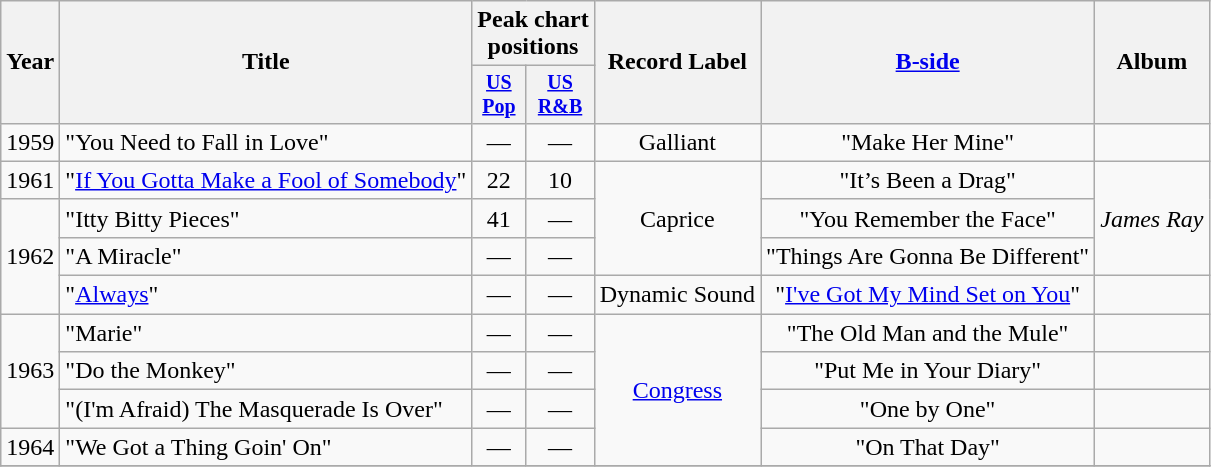<table class="wikitable" style=text-align:center;>
<tr>
<th rowspan="2">Year</th>
<th rowspan="2">Title</th>
<th colspan="2">Peak chart<br>positions</th>
<th rowspan="2">Record Label</th>
<th rowspan="2"><a href='#'>B-side</a></th>
<th rowspan="2">Album</th>
</tr>
<tr style="font-size:smaller;">
<th align=centre><a href='#'>US<br>Pop</a></th>
<th align=centre><a href='#'>US<br>R&B</a></th>
</tr>
<tr>
<td rowspan="1">1959</td>
<td align=left>"You Need to Fall in Love"</td>
<td>—</td>
<td>—</td>
<td rowspan="1">Galliant</td>
<td rowspan="1">"Make Her Mine"</td>
<td rowspan="1"></td>
</tr>
<tr>
<td rowspan="1">1961</td>
<td align=left>"<a href='#'>If You Gotta Make a Fool of Somebody</a>"</td>
<td>22</td>
<td>10</td>
<td rowspan="3">Caprice</td>
<td rowspan="1">"It’s Been a Drag"</td>
<td rowspan="3"><em>James Ray</em></td>
</tr>
<tr>
<td rowspan="3">1962</td>
<td align=left>"Itty Bitty Pieces"</td>
<td>41</td>
<td>—</td>
<td rowspan="1">"You Remember the Face"</td>
</tr>
<tr>
<td align=left>"A Miracle"</td>
<td>—</td>
<td>—</td>
<td rowspan="1">"Things Are Gonna Be Different"</td>
</tr>
<tr>
<td align=left>"<a href='#'>Always</a>"</td>
<td>—</td>
<td>—</td>
<td rowspan="1">Dynamic Sound</td>
<td rowspan="1">"<a href='#'>I've Got My Mind Set on You</a>"</td>
<td rowspan="1"></td>
</tr>
<tr>
<td rowspan="3">1963</td>
<td align=left>"Marie"</td>
<td>—</td>
<td>—</td>
<td rowspan="4"><a href='#'>Congress</a></td>
<td rowspan="1">"The Old Man and the Mule"</td>
<td rowspan="1"></td>
</tr>
<tr>
<td align=left>"Do the Monkey"</td>
<td>—</td>
<td>—</td>
<td rowspan="1">"Put Me in Your Diary"</td>
<td rowspan="1"></td>
</tr>
<tr>
<td align=left>"(I'm Afraid) The Masquerade Is Over"</td>
<td>—</td>
<td>—</td>
<td rowspan="1">"One by One"</td>
<td rowspan="1"></td>
</tr>
<tr>
<td rowspan="1">1964</td>
<td align=left>"We Got a Thing Goin' On"</td>
<td>—</td>
<td>—</td>
<td rowspan="1">"On That Day"</td>
<td rowspan="1"></td>
</tr>
<tr>
</tr>
</table>
